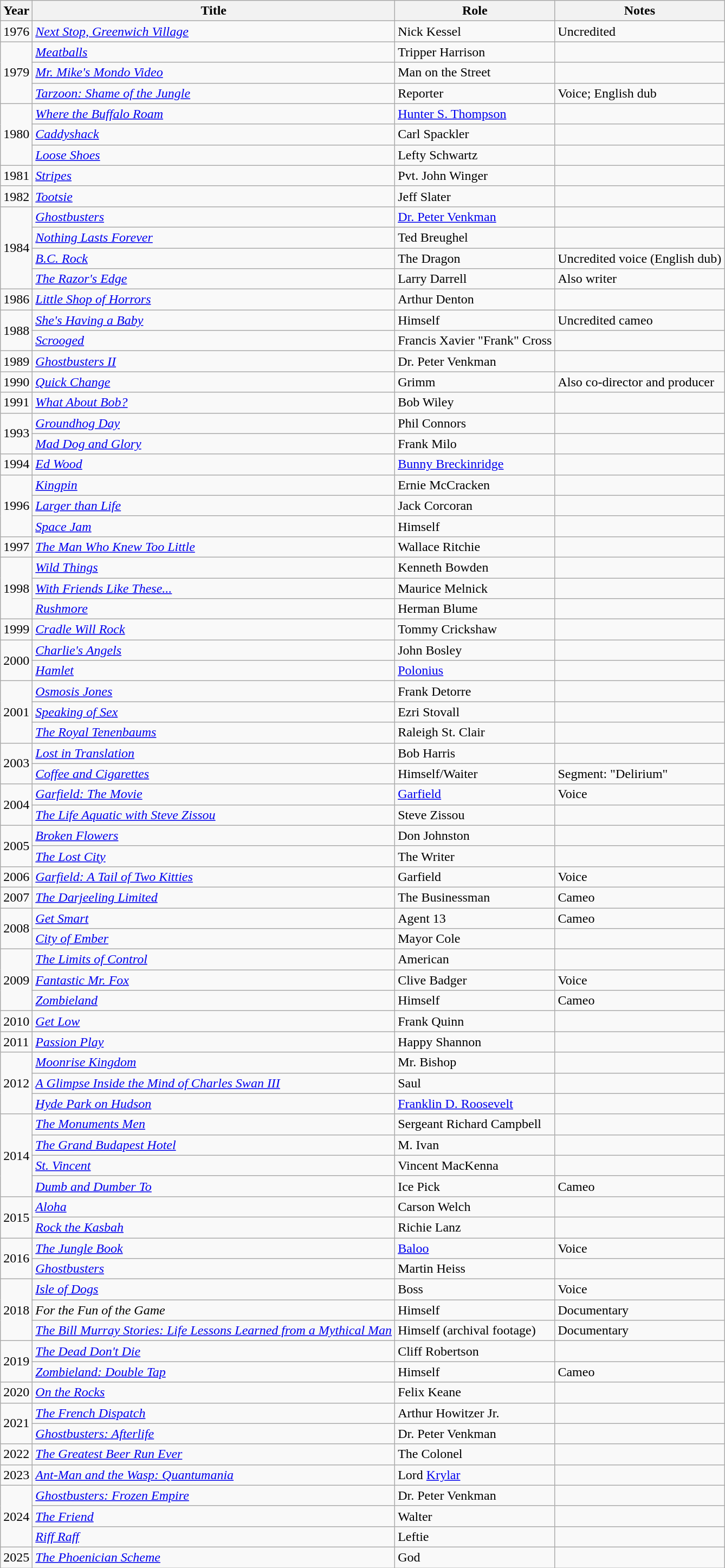<table class="wikitable sortable">
<tr>
<th>Year</th>
<th>Title</th>
<th>Role</th>
<th>Notes</th>
</tr>
<tr>
<td>1976</td>
<td><em><a href='#'>Next Stop, Greenwich Village</a></em></td>
<td>Nick Kessel</td>
<td>Uncredited</td>
</tr>
<tr>
<td rowspan="3">1979</td>
<td><em><a href='#'>Meatballs</a></em></td>
<td>Tripper Harrison</td>
<td></td>
</tr>
<tr>
<td><em><a href='#'>Mr. Mike's Mondo Video</a></em></td>
<td>Man on the Street</td>
<td></td>
</tr>
<tr>
<td><em><a href='#'>Tarzoon: Shame of the Jungle</a></em></td>
<td>Reporter</td>
<td>Voice; English dub</td>
</tr>
<tr>
<td rowspan="3">1980</td>
<td><em><a href='#'>Where the Buffalo Roam</a></em></td>
<td><a href='#'>Hunter S. Thompson</a></td>
<td></td>
</tr>
<tr>
<td><em><a href='#'>Caddyshack</a></em></td>
<td>Carl Spackler</td>
<td></td>
</tr>
<tr>
<td><em><a href='#'>Loose Shoes</a></em></td>
<td>Lefty Schwartz</td>
<td></td>
</tr>
<tr>
<td>1981</td>
<td><em><a href='#'>Stripes</a></em></td>
<td>Pvt. John Winger</td>
<td></td>
</tr>
<tr>
<td>1982</td>
<td><em><a href='#'>Tootsie</a></em></td>
<td>Jeff Slater</td>
<td></td>
</tr>
<tr>
<td rowspan="4">1984</td>
<td><em><a href='#'>Ghostbusters</a></em></td>
<td><a href='#'>Dr. Peter Venkman</a></td>
<td></td>
</tr>
<tr>
<td><em><a href='#'>Nothing Lasts Forever</a></em></td>
<td>Ted Breughel</td>
<td></td>
</tr>
<tr>
<td><em><a href='#'>B.C. Rock</a></em></td>
<td>The Dragon</td>
<td>Uncredited voice (English dub)</td>
</tr>
<tr>
<td><em><a href='#'>The Razor's Edge</a></em></td>
<td>Larry Darrell</td>
<td>Also writer</td>
</tr>
<tr>
<td>1986</td>
<td><em><a href='#'>Little Shop of Horrors</a></em></td>
<td>Arthur Denton</td>
<td></td>
</tr>
<tr>
<td rowspan="2">1988</td>
<td><em><a href='#'>She's Having a Baby</a></em></td>
<td>Himself</td>
<td>Uncredited cameo</td>
</tr>
<tr>
<td><em><a href='#'>Scrooged</a></em></td>
<td>Francis Xavier "Frank" Cross</td>
<td></td>
</tr>
<tr>
<td>1989</td>
<td><em><a href='#'>Ghostbusters II</a></em></td>
<td>Dr. Peter Venkman</td>
<td></td>
</tr>
<tr>
<td>1990</td>
<td><em><a href='#'>Quick Change</a></em></td>
<td>Grimm</td>
<td>Also co-director and producer</td>
</tr>
<tr>
<td>1991</td>
<td><em><a href='#'>What About Bob?</a></em></td>
<td>Bob Wiley</td>
<td></td>
</tr>
<tr>
<td rowspan="2">1993</td>
<td><em><a href='#'>Groundhog Day</a></em></td>
<td>Phil Connors</td>
<td></td>
</tr>
<tr>
<td><em><a href='#'>Mad Dog and Glory</a></em></td>
<td>Frank Milo</td>
<td></td>
</tr>
<tr>
<td>1994</td>
<td><em><a href='#'>Ed Wood</a></em></td>
<td><a href='#'>Bunny Breckinridge</a></td>
<td></td>
</tr>
<tr>
<td rowspan="3">1996</td>
<td><em><a href='#'>Kingpin</a></em></td>
<td>Ernie McCracken</td>
<td></td>
</tr>
<tr>
<td><em><a href='#'>Larger than Life</a></em></td>
<td>Jack Corcoran</td>
<td></td>
</tr>
<tr>
<td><em><a href='#'>Space Jam</a></em></td>
<td>Himself</td>
<td></td>
</tr>
<tr>
<td>1997</td>
<td><em><a href='#'>The Man Who Knew Too Little</a></em></td>
<td>Wallace Ritchie</td>
<td></td>
</tr>
<tr>
<td rowspan="3">1998</td>
<td><em><a href='#'>Wild Things</a></em></td>
<td>Kenneth Bowden</td>
<td></td>
</tr>
<tr>
<td><em><a href='#'>With Friends Like These...</a></em></td>
<td>Maurice Melnick</td>
<td></td>
</tr>
<tr>
<td><em><a href='#'>Rushmore</a></em></td>
<td>Herman Blume</td>
<td></td>
</tr>
<tr>
<td>1999</td>
<td><em><a href='#'>Cradle Will Rock</a></em></td>
<td>Tommy Crickshaw</td>
<td></td>
</tr>
<tr>
<td rowspan="2">2000</td>
<td><em><a href='#'>Charlie's Angels</a></em></td>
<td>John Bosley</td>
<td></td>
</tr>
<tr>
<td><em><a href='#'>Hamlet</a></em></td>
<td><a href='#'>Polonius</a></td>
<td></td>
</tr>
<tr>
<td rowspan="3">2001</td>
<td><em><a href='#'>Osmosis Jones</a></em></td>
<td>Frank Detorre</td>
<td></td>
</tr>
<tr>
<td><em><a href='#'>Speaking of Sex</a></em></td>
<td>Ezri Stovall</td>
<td></td>
</tr>
<tr>
<td><em><a href='#'>The Royal Tenenbaums</a></em></td>
<td>Raleigh St. Clair</td>
<td></td>
</tr>
<tr>
<td rowspan="2">2003</td>
<td><em><a href='#'>Lost in Translation</a></em></td>
<td>Bob Harris</td>
<td></td>
</tr>
<tr>
<td><em><a href='#'>Coffee and Cigarettes</a></em></td>
<td>Himself/Waiter</td>
<td>Segment: "Delirium"</td>
</tr>
<tr>
<td rowspan="2">2004</td>
<td><em><a href='#'>Garfield: The Movie</a></em></td>
<td><a href='#'>Garfield</a></td>
<td>Voice</td>
</tr>
<tr>
<td><em><a href='#'>The Life Aquatic with Steve Zissou</a></em></td>
<td>Steve Zissou</td>
<td></td>
</tr>
<tr>
<td rowspan="2">2005</td>
<td><em><a href='#'>Broken Flowers</a></em></td>
<td>Don Johnston</td>
<td></td>
</tr>
<tr>
<td><em><a href='#'>The Lost City</a></em></td>
<td>The Writer</td>
<td></td>
</tr>
<tr>
<td>2006</td>
<td><em><a href='#'>Garfield: A Tail of Two Kitties</a></em></td>
<td>Garfield</td>
<td>Voice</td>
</tr>
<tr>
<td>2007</td>
<td><em><a href='#'>The Darjeeling Limited</a></em></td>
<td>The Businessman</td>
<td>Cameo</td>
</tr>
<tr>
<td rowspan="2">2008</td>
<td><em><a href='#'>Get Smart</a></em></td>
<td>Agent 13</td>
<td>Cameo</td>
</tr>
<tr>
<td><em><a href='#'>City of Ember</a></em></td>
<td>Mayor Cole</td>
<td></td>
</tr>
<tr>
<td rowspan="3">2009</td>
<td><em><a href='#'>The Limits of Control</a></em></td>
<td>American</td>
<td></td>
</tr>
<tr>
<td><em><a href='#'>Fantastic Mr. Fox</a></em></td>
<td>Clive Badger</td>
<td>Voice</td>
</tr>
<tr>
<td><em><a href='#'>Zombieland</a></em></td>
<td>Himself</td>
<td>Cameo</td>
</tr>
<tr>
<td>2010</td>
<td><em><a href='#'>Get Low</a></em></td>
<td>Frank Quinn</td>
<td></td>
</tr>
<tr>
<td>2011</td>
<td><em><a href='#'>Passion Play</a></em></td>
<td>Happy Shannon</td>
<td></td>
</tr>
<tr>
<td rowspan="3">2012</td>
<td><em><a href='#'>Moonrise Kingdom</a></em></td>
<td>Mr. Bishop</td>
<td></td>
</tr>
<tr>
<td><em><a href='#'>A Glimpse Inside the Mind of Charles Swan III</a></em></td>
<td>Saul</td>
<td></td>
</tr>
<tr>
<td><em><a href='#'>Hyde Park on Hudson</a></em></td>
<td><a href='#'>Franklin D. Roosevelt</a></td>
<td></td>
</tr>
<tr>
<td rowspan="4">2014</td>
<td><em><a href='#'>The Monuments Men</a></em></td>
<td>Sergeant Richard Campbell</td>
<td></td>
</tr>
<tr>
<td><em><a href='#'>The Grand Budapest Hotel</a></em></td>
<td>M. Ivan</td>
<td></td>
</tr>
<tr>
<td><em><a href='#'>St. Vincent</a></em></td>
<td>Vincent MacKenna</td>
<td></td>
</tr>
<tr>
<td><em><a href='#'>Dumb and Dumber To</a></em></td>
<td>Ice Pick</td>
<td>Cameo</td>
</tr>
<tr>
<td rowspan="2">2015</td>
<td><em><a href='#'>Aloha</a></em></td>
<td>Carson Welch</td>
<td></td>
</tr>
<tr>
<td><em><a href='#'>Rock the Kasbah</a></em></td>
<td>Richie Lanz</td>
<td></td>
</tr>
<tr>
<td rowspan="2">2016</td>
<td><em><a href='#'>The Jungle Book</a></em></td>
<td><a href='#'>Baloo</a></td>
<td>Voice</td>
</tr>
<tr>
<td><em><a href='#'>Ghostbusters</a></em></td>
<td>Martin Heiss</td>
<td></td>
</tr>
<tr>
<td rowspan="3">2018</td>
<td><em><a href='#'>Isle of Dogs</a></em></td>
<td>Boss</td>
<td>Voice</td>
</tr>
<tr>
<td><em>For the Fun of the Game</em></td>
<td>Himself</td>
<td>Documentary</td>
</tr>
<tr>
<td><em><a href='#'>The Bill Murray Stories: Life Lessons Learned from a Mythical Man</a></em></td>
<td>Himself (archival footage)</td>
<td>Documentary</td>
</tr>
<tr>
<td rowspan="2">2019</td>
<td><em><a href='#'>The Dead Don't Die</a></em></td>
<td>Cliff Robertson</td>
<td></td>
</tr>
<tr>
<td><em><a href='#'>Zombieland: Double Tap</a></em></td>
<td>Himself</td>
<td>Cameo</td>
</tr>
<tr>
<td>2020</td>
<td><em><a href='#'>On the Rocks</a></em></td>
<td>Felix Keane</td>
<td></td>
</tr>
<tr>
<td rowspan="2">2021</td>
<td><em><a href='#'>The French Dispatch</a></em></td>
<td>Arthur Howitzer Jr.</td>
<td></td>
</tr>
<tr>
<td><em><a href='#'>Ghostbusters: Afterlife</a></em></td>
<td>Dr. Peter Venkman</td>
<td></td>
</tr>
<tr>
<td>2022</td>
<td><em><a href='#'>The Greatest Beer Run Ever</a></em></td>
<td>The Colonel</td>
<td></td>
</tr>
<tr>
<td>2023</td>
<td><em><a href='#'>Ant-Man and the Wasp: Quantumania</a></em></td>
<td>Lord <a href='#'>Krylar</a></td>
<td></td>
</tr>
<tr>
<td rowspan="3">2024</td>
<td><em><a href='#'>Ghostbusters: Frozen Empire</a></em></td>
<td>Dr. Peter Venkman</td>
<td></td>
</tr>
<tr>
<td><em><a href='#'>The Friend</a></em></td>
<td>Walter</td>
<td></td>
</tr>
<tr>
<td><em><a href='#'>Riff Raff</a></em></td>
<td>Leftie</td>
<td></td>
</tr>
<tr>
<td>2025</td>
<td><em><a href='#'>The Phoenician Scheme</a></em></td>
<td>God</td>
<td></td>
</tr>
</table>
